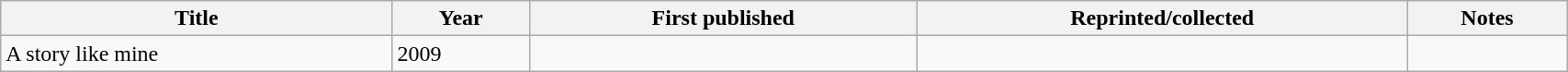<table class='wikitable sortable' width='90%'>
<tr>
<th width=25%>Title</th>
<th>Year</th>
<th>First published</th>
<th>Reprinted/collected</th>
<th>Notes</th>
</tr>
<tr>
<td>A story like mine</td>
<td>2009</td>
<td></td>
<td></td>
<td></td>
</tr>
</table>
